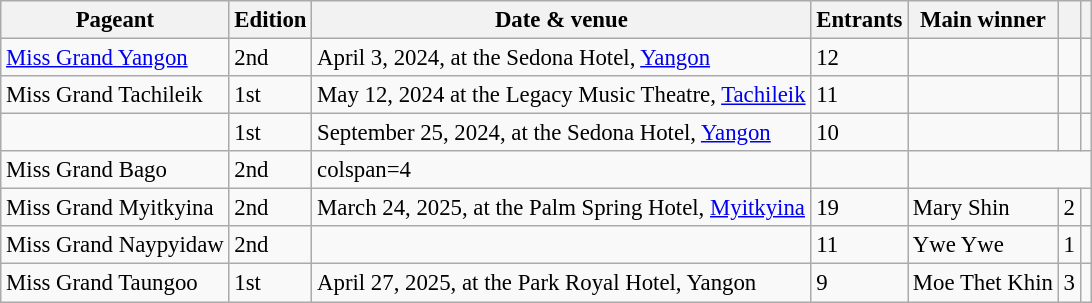<table class="wikitable defaultcenter col3left" style="font-size: 95%;">
<tr>
<th class=unsortable>Pageant</th>
<th class=unsortable>Edition</th>
<th class=unsortable>Date & venue</th>
<th class=unsortable>Entrants</th>
<th>Main winner</th>
<th></th>
<th class=unsortable></th>
</tr>
<tr>
<td><a href='#'>Miss Grand Yangon</a></td>
<td>2nd</td>
<td>April 3, 2024, at the Sedona Hotel, <a href='#'>Yangon</a></td>
<td>12</td>
<td></td>
<td></td>
<td></td>
</tr>
<tr>
<td>Miss Grand Tachileik</td>
<td>1st</td>
<td>May 12, 2024 at the Legacy Music Theatre, <a href='#'>Tachileik</a></td>
<td>11</td>
<td></td>
<td></td>
<td></td>
</tr>
<tr>
<td></td>
<td>1st</td>
<td>September 25, 2024, at the Sedona Hotel, <a href='#'>Yangon</a></td>
<td>10</td>
<td></td>
<td></td>
<td></td>
</tr>
<tr>
<td>Miss Grand Bago</td>
<td>2nd</td>
<td>colspan=4 </td>
<td></td>
</tr>
<tr>
<td>Miss Grand Myitkyina</td>
<td>2nd</td>
<td>March 24, 2025, at the Palm Spring Hotel, <a href='#'>Myitkyina</a></td>
<td>19</td>
<td>Mary Shin</td>
<td>2</td>
<td></td>
</tr>
<tr>
<td>Miss Grand Naypyidaw</td>
<td>2nd</td>
<td></td>
<td>11</td>
<td>Ywe Ywe</td>
<td>1</td>
<td></td>
</tr>
<tr>
<td>Miss Grand Taungoo</td>
<td>1st</td>
<td>April 27, 2025, at the Park Royal Hotel, Yangon</td>
<td>9</td>
<td>Moe Thet Khin</td>
<td>3</td>
<td></td>
</tr>
</table>
